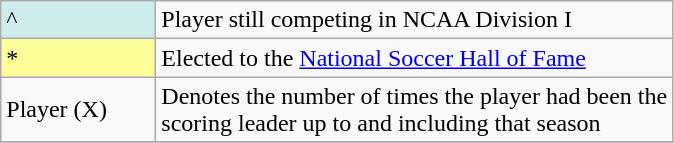<table class="wikitable">
<tr>
<td style="background-color:#CFECEC; width:6em">^</td>
<td>Player still competing in NCAA Division I</td>
</tr>
<tr>
<td style="background-color:#FFFF99; width:6em">*</td>
<td>Elected to the <a href='#'>National Soccer Hall of Fame</a></td>
</tr>
<tr>
<td>Player (X)</td>
<td>Denotes the number of times the player had been the<br>scoring leader up to and including that season</td>
</tr>
<tr>
</tr>
</table>
